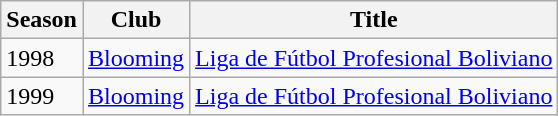<table class="wikitable">
<tr>
<th>Season</th>
<th>Club</th>
<th>Title</th>
</tr>
<tr>
<td>1998</td>
<td><a href='#'>Blooming</a></td>
<td><a href='#'>Liga de Fútbol Profesional Boliviano</a></td>
</tr>
<tr>
<td>1999</td>
<td><a href='#'>Blooming</a></td>
<td><a href='#'>Liga de Fútbol Profesional Boliviano</a></td>
</tr>
</table>
